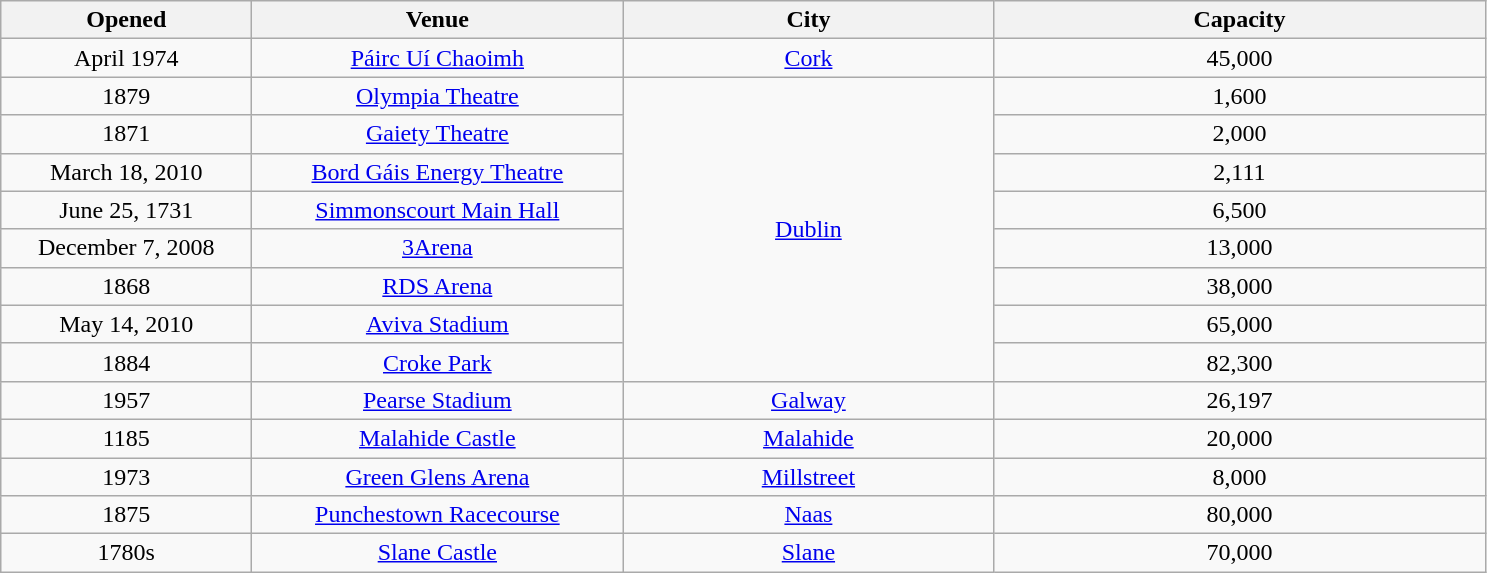<table class="sortable wikitable" style="text-align:center;">
<tr>
<th scope="col" style="width:10em;">Opened</th>
<th scope="col" style="width:15em;">Venue</th>
<th scope="col" style="width:15em;">City</th>
<th scope="col" style="width:20em;">Capacity</th>
</tr>
<tr>
<td>April 1974</td>
<td><a href='#'>Páirc Uí Chaoimh</a></td>
<td><a href='#'>Cork</a></td>
<td>45,000</td>
</tr>
<tr>
<td>1879</td>
<td><a href='#'>Olympia Theatre</a></td>
<td rowspan="8"><a href='#'>Dublin</a></td>
<td>1,600</td>
</tr>
<tr>
<td>1871</td>
<td><a href='#'>Gaiety Theatre</a></td>
<td>2,000</td>
</tr>
<tr>
<td>March 18, 2010</td>
<td><a href='#'>Bord Gáis Energy Theatre</a></td>
<td>2,111</td>
</tr>
<tr>
<td>June 25, 1731</td>
<td><a href='#'>Simmonscourt Main Hall</a></td>
<td>6,500</td>
</tr>
<tr>
<td>December 7, 2008</td>
<td><a href='#'>3Arena</a></td>
<td>13,000</td>
</tr>
<tr>
<td>1868</td>
<td><a href='#'>RDS Arena</a></td>
<td>38,000</td>
</tr>
<tr>
<td>May 14, 2010</td>
<td><a href='#'>Aviva Stadium</a></td>
<td>65,000</td>
</tr>
<tr>
<td>1884</td>
<td><a href='#'>Croke Park</a></td>
<td>82,300</td>
</tr>
<tr>
<td>1957</td>
<td><a href='#'>Pearse Stadium</a></td>
<td><a href='#'>Galway</a></td>
<td>26,197</td>
</tr>
<tr>
<td>1185</td>
<td><a href='#'>Malahide Castle</a></td>
<td><a href='#'>Malahide</a></td>
<td>20,000</td>
</tr>
<tr>
<td>1973</td>
<td><a href='#'>Green Glens Arena</a></td>
<td><a href='#'>Millstreet</a></td>
<td>8,000</td>
</tr>
<tr>
<td>1875</td>
<td><a href='#'>Punchestown Racecourse</a></td>
<td><a href='#'>Naas</a></td>
<td>80,000</td>
</tr>
<tr>
<td>1780s</td>
<td><a href='#'>Slane Castle</a></td>
<td><a href='#'>Slane</a></td>
<td>70,000</td>
</tr>
</table>
